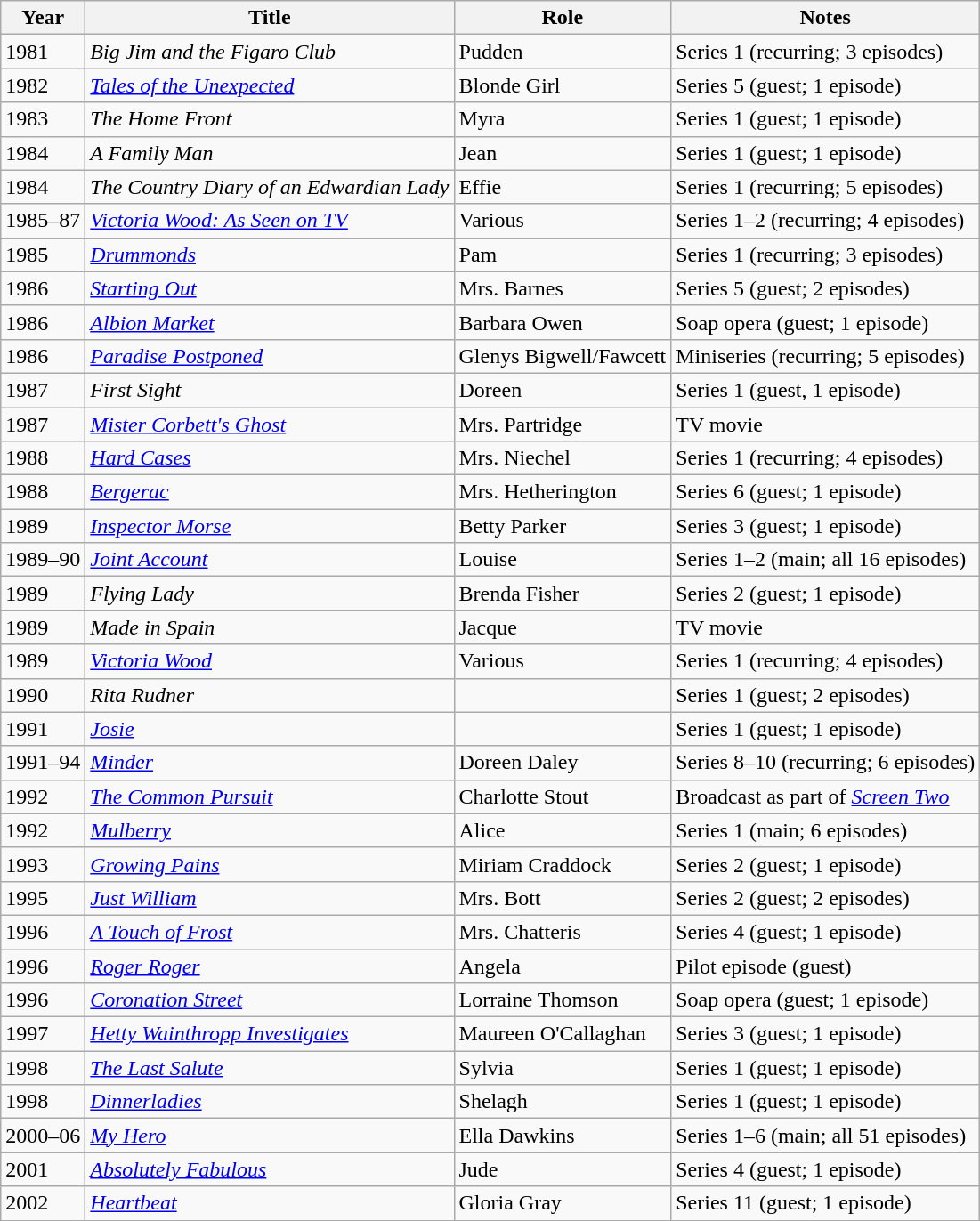<table class="wikitable plainrowheaders sortable">
<tr>
<th scope="col">Year</th>
<th scope="col">Title</th>
<th scope="col">Role</th>
<th class="unsortable">Notes</th>
</tr>
<tr>
<td>1981</td>
<td><em>Big Jim and the Figaro Club</em></td>
<td>Pudden</td>
<td>Series 1 (recurring; 3 episodes)</td>
</tr>
<tr>
<td>1982</td>
<td><em><a href='#'>Tales of the Unexpected</a></em></td>
<td>Blonde Girl</td>
<td>Series 5 (guest; 1 episode)</td>
</tr>
<tr>
<td>1983</td>
<td><em>The Home Front</em></td>
<td>Myra</td>
<td>Series 1 (guest; 1 episode)</td>
</tr>
<tr>
<td>1984</td>
<td><em>A Family Man</em></td>
<td>Jean</td>
<td>Series 1 (guest; 1 episode)</td>
</tr>
<tr>
<td>1984</td>
<td><em>The Country Diary of an Edwardian Lady</em></td>
<td>Effie</td>
<td>Series 1 (recurring; 5 episodes)</td>
</tr>
<tr>
<td>1985–87</td>
<td><em><a href='#'>Victoria Wood: As Seen on TV</a></em></td>
<td>Various</td>
<td>Series 1–2 (recurring; 4 episodes)</td>
</tr>
<tr>
<td>1985</td>
<td><em><a href='#'>Drummonds</a></em></td>
<td>Pam</td>
<td>Series 1 (recurring; 3 episodes)</td>
</tr>
<tr>
<td>1986</td>
<td><em><a href='#'>Starting Out</a></em></td>
<td>Mrs. Barnes</td>
<td>Series 5 (guest; 2 episodes)</td>
</tr>
<tr>
<td>1986</td>
<td><em><a href='#'>Albion Market</a></em></td>
<td>Barbara Owen</td>
<td>Soap opera (guest; 1 episode)</td>
</tr>
<tr>
<td>1986</td>
<td><em><a href='#'>Paradise Postponed</a></em></td>
<td>Glenys Bigwell/Fawcett</td>
<td>Miniseries (recurring; 5 episodes)</td>
</tr>
<tr>
<td>1987</td>
<td><em>First Sight</em></td>
<td>Doreen</td>
<td>Series 1 (guest, 1 episode)</td>
</tr>
<tr>
<td>1987</td>
<td><em><a href='#'>Mister Corbett's Ghost</a></em></td>
<td>Mrs. Partridge</td>
<td>TV movie</td>
</tr>
<tr>
<td>1988</td>
<td><em><a href='#'>Hard Cases</a></em></td>
<td>Mrs. Niechel</td>
<td>Series 1 (recurring; 4 episodes)</td>
</tr>
<tr>
<td>1988</td>
<td><em><a href='#'>Bergerac</a></em></td>
<td>Mrs. Hetherington</td>
<td>Series 6 (guest; 1 episode)</td>
</tr>
<tr>
<td>1989</td>
<td><em><a href='#'>Inspector Morse</a></em></td>
<td>Betty Parker</td>
<td>Series 3 (guest; 1 episode)</td>
</tr>
<tr>
<td>1989–90</td>
<td><em><a href='#'>Joint Account</a></em></td>
<td>Louise</td>
<td>Series 1–2 (main; all 16 episodes)</td>
</tr>
<tr>
<td>1989</td>
<td><em>Flying Lady</em></td>
<td>Brenda Fisher</td>
<td>Series 2 (guest; 1 episode)</td>
</tr>
<tr>
<td>1989</td>
<td><em>Made in Spain</em></td>
<td>Jacque</td>
<td>TV movie</td>
</tr>
<tr>
<td>1989</td>
<td><em><a href='#'>Victoria Wood</a></em></td>
<td>Various</td>
<td>Series 1 (recurring; 4 episodes)</td>
</tr>
<tr>
<td>1990</td>
<td><em>Rita Rudner</em></td>
<td></td>
<td>Series 1 (guest; 2 episodes)</td>
</tr>
<tr>
<td>1991</td>
<td><em><a href='#'>Josie</a></em></td>
<td></td>
<td>Series 1 (guest; 1 episode)</td>
</tr>
<tr>
<td>1991–94</td>
<td><em><a href='#'>Minder</a></em></td>
<td>Doreen Daley</td>
<td>Series 8–10 (recurring; 6 episodes)</td>
</tr>
<tr>
<td>1992</td>
<td><em><a href='#'>The Common Pursuit</a></em></td>
<td>Charlotte Stout</td>
<td>Broadcast as part of <em><a href='#'>Screen Two</a></em></td>
</tr>
<tr>
<td>1992</td>
<td><em><a href='#'>Mulberry</a></em></td>
<td>Alice</td>
<td>Series 1 (main; 6 episodes)</td>
</tr>
<tr>
<td>1993</td>
<td><em><a href='#'>Growing Pains</a></em></td>
<td>Miriam Craddock</td>
<td>Series 2 (guest; 1 episode)</td>
</tr>
<tr>
<td>1995</td>
<td><em><a href='#'>Just William</a></em></td>
<td>Mrs. Bott</td>
<td>Series 2 (guest; 2 episodes)</td>
</tr>
<tr>
<td>1996</td>
<td><em><a href='#'>A Touch of Frost</a></em></td>
<td>Mrs. Chatteris</td>
<td>Series 4 (guest; 1 episode)</td>
</tr>
<tr>
<td>1996</td>
<td><em><a href='#'>Roger Roger</a></em></td>
<td>Angela</td>
<td>Pilot episode (guest)</td>
</tr>
<tr>
<td>1996</td>
<td><em><a href='#'>Coronation Street</a></em></td>
<td>Lorraine Thomson</td>
<td>Soap opera (guest; 1 episode)</td>
</tr>
<tr>
<td>1997</td>
<td><em><a href='#'>Hetty Wainthropp Investigates</a></em></td>
<td>Maureen O'Callaghan</td>
<td>Series 3 (guest; 1 episode)</td>
</tr>
<tr>
<td>1998</td>
<td><em><a href='#'>The Last Salute</a></em></td>
<td>Sylvia</td>
<td>Series 1 (guest; 1 episode)</td>
</tr>
<tr>
<td>1998</td>
<td><em><a href='#'>Dinnerladies</a></em></td>
<td>Shelagh</td>
<td>Series 1 (guest; 1 episode)</td>
</tr>
<tr>
<td>2000–06</td>
<td><em><a href='#'>My Hero</a></em></td>
<td>Ella Dawkins</td>
<td>Series 1–6 (main; all 51 episodes)</td>
</tr>
<tr>
<td>2001</td>
<td><em><a href='#'>Absolutely Fabulous</a></em></td>
<td>Jude</td>
<td>Series 4 (guest; 1 episode)</td>
</tr>
<tr>
<td>2002</td>
<td><em><a href='#'>Heartbeat</a></em></td>
<td>Gloria Gray</td>
<td>Series 11 (guest; 1 episode)</td>
</tr>
</table>
